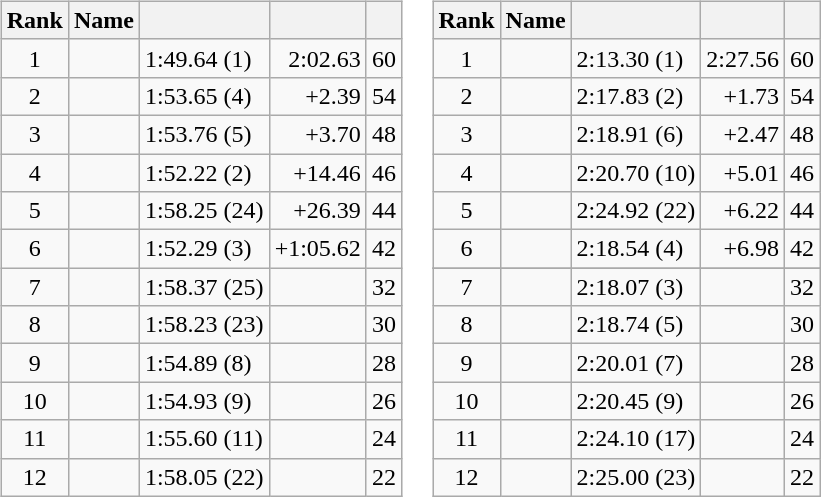<table border="0">
<tr>
<td valign="top"><br><table class="wikitable">
<tr>
<th>Rank</th>
<th>Name</th>
<th></th>
<th></th>
<th></th>
</tr>
<tr>
<td style="text-align:center;">1</td>
<td></td>
<td>1:49.64 (1)</td>
<td align="right">2:02.63</td>
<td>60</td>
</tr>
<tr>
<td style="text-align:center;">2</td>
<td></td>
<td>1:53.65 (4)</td>
<td align="right">+2.39</td>
<td>54</td>
</tr>
<tr>
<td style="text-align:center;">3</td>
<td></td>
<td>1:53.76 (5)</td>
<td align="right">+3.70</td>
<td>48</td>
</tr>
<tr>
<td style="text-align:center;">4</td>
<td></td>
<td>1:52.22 (2)</td>
<td align="right">+14.46</td>
<td>46</td>
</tr>
<tr>
<td style="text-align:center;">5</td>
<td></td>
<td>1:58.25 (24)</td>
<td align="right">+26.39</td>
<td>44</td>
</tr>
<tr>
<td style="text-align:center;">6</td>
<td></td>
<td>1:52.29 (3)</td>
<td align="right">+1:05.62</td>
<td>42</td>
</tr>
<tr>
<td style="text-align:center;">7</td>
<td></td>
<td>1:58.37 (25)</td>
<td align="center"></td>
<td>32</td>
</tr>
<tr>
<td style="text-align:center;">8</td>
<td></td>
<td>1:58.23 (23)</td>
<td align="center"></td>
<td>30</td>
</tr>
<tr>
<td style="text-align:center;">9</td>
<td></td>
<td>1:54.89 (8)</td>
<td align="center"></td>
<td>28</td>
</tr>
<tr>
<td style="text-align:center;">10</td>
<td></td>
<td>1:54.93 (9)</td>
<td align="center"></td>
<td>26</td>
</tr>
<tr>
<td style="text-align:center;">11</td>
<td></td>
<td>1:55.60 (11)</td>
<td align="center"></td>
<td>24</td>
</tr>
<tr>
<td style="text-align:center;">12</td>
<td></td>
<td>1:58.05 (22)</td>
<td align="center"></td>
<td>22</td>
</tr>
</table>
</td>
<td valign="top"><br><table class="wikitable">
<tr>
<th>Rank</th>
<th>Name</th>
<th></th>
<th></th>
<th></th>
</tr>
<tr>
<td style="text-align:center;">1</td>
<td></td>
<td>2:13.30 (1)</td>
<td align="right">2:27.56</td>
<td>60</td>
</tr>
<tr>
<td style="text-align:center;">2</td>
<td></td>
<td>2:17.83 (2)</td>
<td align="right">+1.73</td>
<td>54</td>
</tr>
<tr>
<td style="text-align:center;">3</td>
<td></td>
<td>2:18.91 (6)</td>
<td align="right">+2.47</td>
<td>48</td>
</tr>
<tr>
<td style="text-align:center;">4</td>
<td></td>
<td>2:20.70 (10)</td>
<td align="right">+5.01</td>
<td>46</td>
</tr>
<tr>
<td style="text-align:center;">5</td>
<td></td>
<td>2:24.92 (22)</td>
<td align="right">+6.22</td>
<td>44</td>
</tr>
<tr>
<td style="text-align:center;">6</td>
<td></td>
<td>2:18.54 (4)</td>
<td align="right">+6.98</td>
<td>42</td>
</tr>
<tr>
</tr>
<tr>
<td style="text-align:center;">7</td>
<td></td>
<td>2:18.07 (3)</td>
<td align="center"></td>
<td>32</td>
</tr>
<tr>
<td style="text-align:center;">8</td>
<td></td>
<td>2:18.74 (5)</td>
<td align="center"></td>
<td>30</td>
</tr>
<tr>
<td style="text-align:center;">9</td>
<td></td>
<td>2:20.01 (7)</td>
<td align="center"></td>
<td>28</td>
</tr>
<tr>
<td style="text-align:center;">10</td>
<td></td>
<td>2:20.45 (9)</td>
<td align="center"></td>
<td>26</td>
</tr>
<tr>
<td style="text-align:center;">11</td>
<td></td>
<td>2:24.10 (17)</td>
<td align="center"></td>
<td>24</td>
</tr>
<tr>
<td style="text-align:center;">12</td>
<td></td>
<td>2:25.00 (23)</td>
<td align="center"></td>
<td>22</td>
</tr>
</table>
</td>
</tr>
</table>
